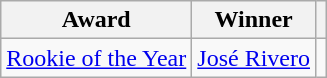<table class="wikitable">
<tr>
<th>Award</th>
<th>Winner</th>
<th></th>
</tr>
<tr>
<td><a href='#'>Rookie of the Year</a></td>
<td> <a href='#'>José Rivero</a></td>
<td></td>
</tr>
</table>
